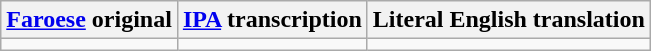<table class="wikitable">
<tr>
<th><a href='#'>Faroese</a> original</th>
<th><a href='#'>IPA</a> transcription</th>
<th>Literal English translation</th>
</tr>
<tr style="vertical-align:top; white-space:nowrap;">
<td></td>
<td></td>
<td></td>
</tr>
</table>
